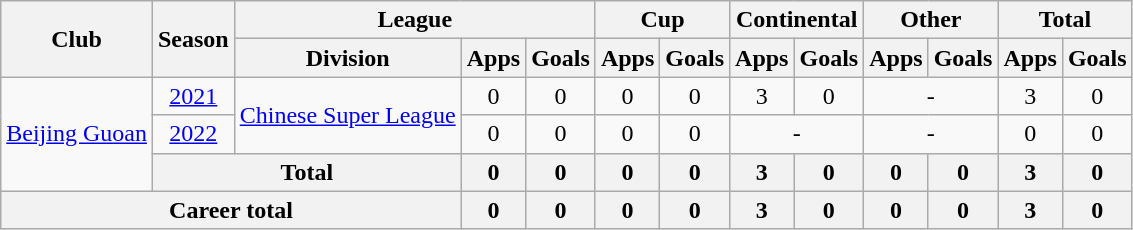<table class="wikitable" style="text-align: center">
<tr>
<th rowspan="2">Club</th>
<th rowspan="2">Season</th>
<th colspan="3">League</th>
<th colspan="2">Cup</th>
<th colspan="2">Continental</th>
<th colspan="2">Other</th>
<th colspan="2">Total</th>
</tr>
<tr>
<th>Division</th>
<th>Apps</th>
<th>Goals</th>
<th>Apps</th>
<th>Goals</th>
<th>Apps</th>
<th>Goals</th>
<th>Apps</th>
<th>Goals</th>
<th>Apps</th>
<th>Goals</th>
</tr>
<tr>
<td rowspan=3><a href='#'>Beijing Guoan</a></td>
<td><a href='#'>2021</a></td>
<td rowspan=2><a href='#'>Chinese Super League</a></td>
<td>0</td>
<td>0</td>
<td>0</td>
<td>0</td>
<td>3</td>
<td>0</td>
<td colspan="2">-</td>
<td>3</td>
<td>0</td>
</tr>
<tr>
<td><a href='#'>2022</a></td>
<td>0</td>
<td>0</td>
<td>0</td>
<td>0</td>
<td colspan="2">-</td>
<td colspan="2">-</td>
<td>0</td>
<td>0</td>
</tr>
<tr>
<th colspan=2>Total</th>
<th>0</th>
<th>0</th>
<th>0</th>
<th>0</th>
<th>3</th>
<th>0</th>
<th>0</th>
<th>0</th>
<th>3</th>
<th>0</th>
</tr>
<tr>
<th colspan=3>Career total</th>
<th>0</th>
<th>0</th>
<th>0</th>
<th>0</th>
<th>3</th>
<th>0</th>
<th>0</th>
<th>0</th>
<th>3</th>
<th>0</th>
</tr>
</table>
